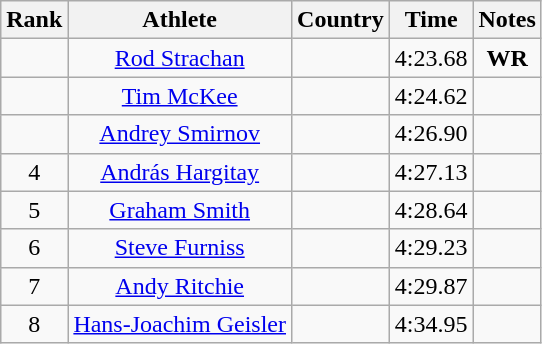<table class="wikitable sortable" style="text-align:center">
<tr>
<th>Rank</th>
<th>Athlete</th>
<th>Country</th>
<th>Time</th>
<th>Notes</th>
</tr>
<tr>
<td></td>
<td><a href='#'>Rod Strachan</a></td>
<td align=left></td>
<td>4:23.68</td>
<td><strong>WR </strong></td>
</tr>
<tr>
<td></td>
<td><a href='#'>Tim McKee</a></td>
<td align=left></td>
<td>4:24.62</td>
<td><strong> </strong></td>
</tr>
<tr>
<td></td>
<td><a href='#'>Andrey Smirnov</a></td>
<td align=left></td>
<td>4:26.90</td>
<td><strong> </strong></td>
</tr>
<tr>
<td>4</td>
<td><a href='#'>András Hargitay</a></td>
<td align=left></td>
<td>4:27.13</td>
<td><strong> </strong></td>
</tr>
<tr>
<td>5</td>
<td><a href='#'>Graham Smith</a></td>
<td align=left></td>
<td>4:28.64</td>
<td><strong> </strong></td>
</tr>
<tr>
<td>6</td>
<td><a href='#'>Steve Furniss</a></td>
<td align=left></td>
<td>4:29.23</td>
<td><strong> </strong></td>
</tr>
<tr>
<td>7</td>
<td><a href='#'>Andy Ritchie</a></td>
<td align=left></td>
<td>4:29.87</td>
<td><strong> </strong></td>
</tr>
<tr>
<td>8</td>
<td><a href='#'>Hans-Joachim Geisler</a></td>
<td align=left></td>
<td>4:34.95</td>
<td><strong> </strong></td>
</tr>
</table>
